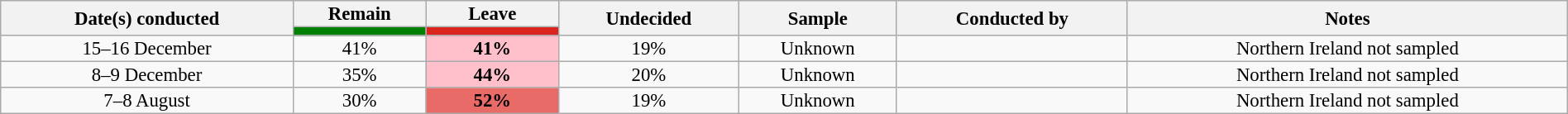<table class="wikitable sortable collapsible" style="text-align:center; font-size:95%; line-height:14px; width:100%">
<tr>
<th rowspan="2">Date(s) conducted</th>
<th>Remain</th>
<th>Leave</th>
<th rowspan="2">Undecided</th>
<th rowspan="2">Sample</th>
<th rowspan="2">Conducted by</th>
<th rowspan="2">Notes</th>
</tr>
<tr>
<th style="background:green; color:white; width:100px"></th>
<th style="background:#dc241f; color:white; width:100px"></th>
</tr>
<tr>
<td>15–16 December</td>
<td>41%</td>
<td style="background:pink"><strong>41%</strong></td>
<td>19%</td>
<td>Unknown</td>
<td></td>
<td>Northern Ireland not sampled</td>
</tr>
<tr>
<td>8–9 December</td>
<td>35%</td>
<td style="background:pink"><strong>44%</strong></td>
<td>20%</td>
<td>Unknown</td>
<td></td>
<td>Northern Ireland not sampled</td>
</tr>
<tr>
<td>7–8 August</td>
<td>30%</td>
<td style="background: rgb(233, 107, 103);"><strong>52%</strong></td>
<td>19%</td>
<td>Unknown</td>
<td></td>
<td>Northern Ireland not sampled</td>
</tr>
</table>
